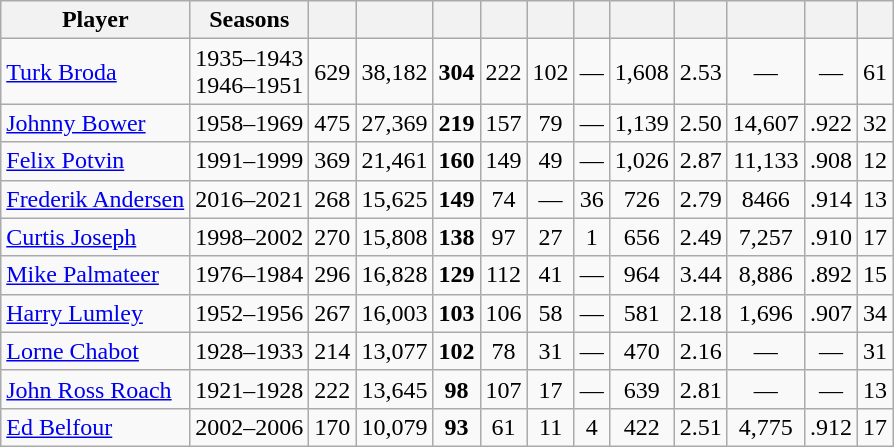<table class="wikitable" style="text-align:center;">
<tr>
<th class=unsortable>Player</th>
<th class=unsortable>Seasons</th>
<th></th>
<th></th>
<th></th>
<th></th>
<th></th>
<th></th>
<th></th>
<th></th>
<th></th>
<th></th>
<th></th>
</tr>
<tr>
<td style="text-align:left;"><a href='#'>Turk Broda</a></td>
<td>1935–1943<br>1946–1951</td>
<td>629</td>
<td>38,182</td>
<td><strong>304</strong></td>
<td>222</td>
<td>102</td>
<td>—</td>
<td>1,608</td>
<td>2.53</td>
<td>—</td>
<td>—</td>
<td>61</td>
</tr>
<tr>
<td style="text-align:left;"><a href='#'>Johnny Bower</a></td>
<td>1958–1969</td>
<td>475</td>
<td>27,369</td>
<td><strong>219</strong></td>
<td>157</td>
<td>79</td>
<td>—</td>
<td>1,139</td>
<td>2.50</td>
<td>14,607</td>
<td>.922</td>
<td>32</td>
</tr>
<tr>
<td style="text-align:left;"><a href='#'>Felix Potvin</a></td>
<td>1991–1999</td>
<td>369</td>
<td>21,461</td>
<td><strong>160</strong></td>
<td>149</td>
<td>49</td>
<td>—</td>
<td>1,026</td>
<td>2.87</td>
<td>11,133</td>
<td>.908</td>
<td>12</td>
</tr>
<tr>
<td style="text-align:left;"><a href='#'>Frederik Andersen</a></td>
<td>2016–2021</td>
<td>268</td>
<td>15,625</td>
<td><strong>149</strong></td>
<td>74</td>
<td>—</td>
<td>36</td>
<td>726</td>
<td>2.79</td>
<td>8466</td>
<td>.914</td>
<td>13</td>
</tr>
<tr>
<td style="text-align:left;"><a href='#'>Curtis Joseph</a></td>
<td>1998–2002</td>
<td>270</td>
<td>15,808</td>
<td><strong>138</strong></td>
<td>97</td>
<td>27</td>
<td>1</td>
<td>656</td>
<td>2.49</td>
<td>7,257</td>
<td>.910</td>
<td>17</td>
</tr>
<tr>
<td style="text-align:left;"><a href='#'>Mike Palmateer</a></td>
<td>1976–1984</td>
<td>296</td>
<td>16,828</td>
<td><strong>129</strong></td>
<td>112</td>
<td>41</td>
<td>—</td>
<td>964</td>
<td>3.44</td>
<td>8,886</td>
<td>.892</td>
<td>15</td>
</tr>
<tr>
<td style="text-align:left;"><a href='#'>Harry Lumley</a></td>
<td>1952–1956</td>
<td>267</td>
<td>16,003</td>
<td><strong>103</strong></td>
<td>106</td>
<td>58</td>
<td>—</td>
<td>581</td>
<td>2.18</td>
<td>1,696</td>
<td>.907</td>
<td>34</td>
</tr>
<tr>
<td style="text-align:left;"><a href='#'>Lorne Chabot</a></td>
<td>1928–1933</td>
<td>214</td>
<td>13,077</td>
<td><strong>102</strong></td>
<td>78</td>
<td>31</td>
<td>—</td>
<td>470</td>
<td>2.16</td>
<td>—</td>
<td>—</td>
<td>31</td>
</tr>
<tr>
<td style="text-align:left;"><a href='#'>John Ross Roach</a></td>
<td>1921–1928</td>
<td>222</td>
<td>13,645</td>
<td><strong>98</strong></td>
<td>107</td>
<td>17</td>
<td>—</td>
<td>639</td>
<td>2.81</td>
<td>—</td>
<td>—</td>
<td>13</td>
</tr>
<tr>
<td style="text-align:left;"><a href='#'>Ed Belfour</a></td>
<td>2002–2006</td>
<td>170</td>
<td>10,079</td>
<td><strong>93</strong></td>
<td>61</td>
<td>11</td>
<td>4</td>
<td>422</td>
<td>2.51</td>
<td>4,775</td>
<td>.912</td>
<td>17</td>
</tr>
</table>
